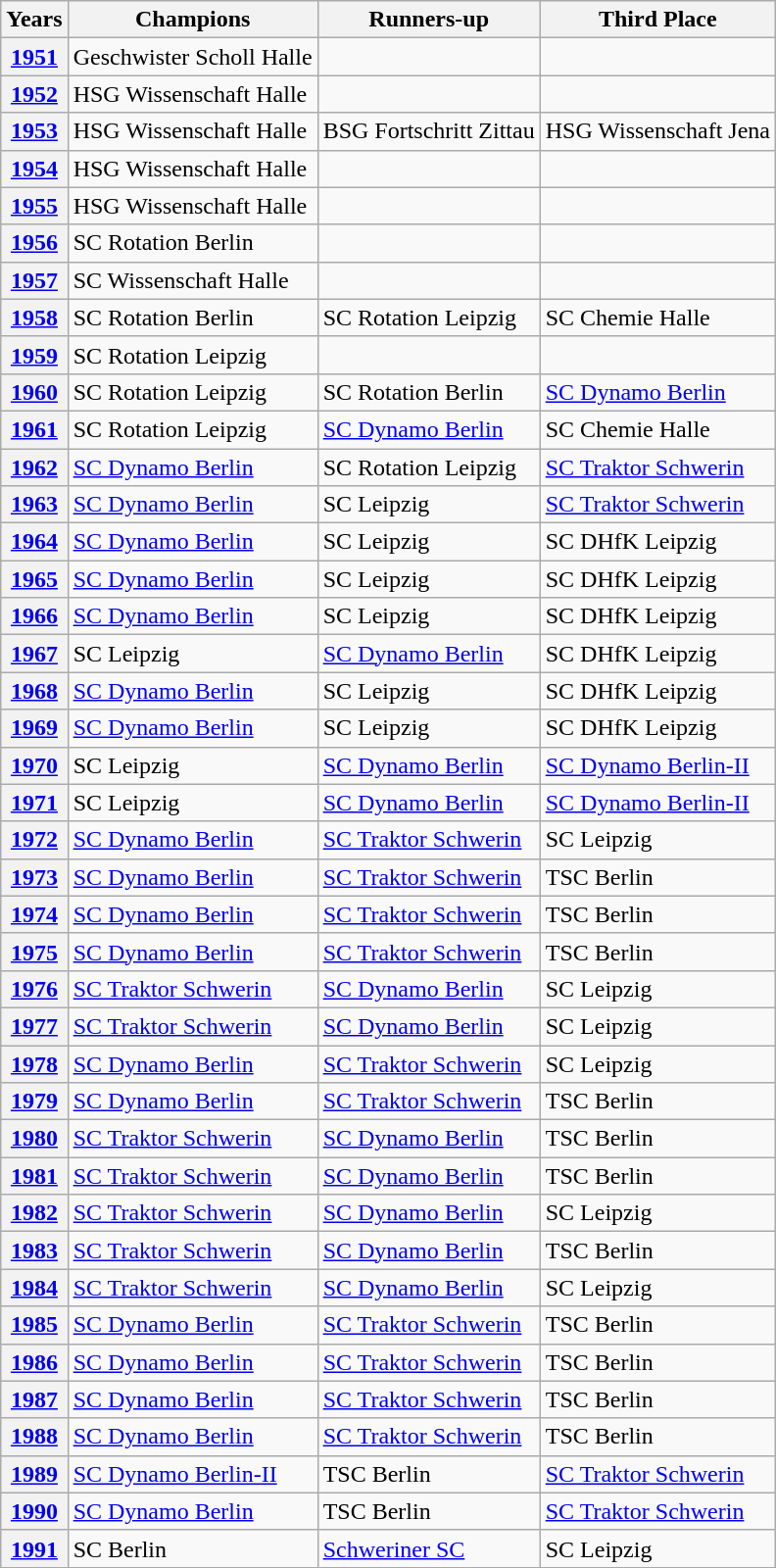<table class="wikitable alternance">
<tr>
<th>Years</th>
<th>Champions</th>
<th>Runners-up</th>
<th>Third Place</th>
</tr>
<tr>
<th><a href='#'>1951</a></th>
<td>Geschwister Scholl Halle</td>
<td></td>
<td></td>
</tr>
<tr>
<th><a href='#'>1952</a></th>
<td>HSG Wissenschaft Halle</td>
<td></td>
<td></td>
</tr>
<tr>
<th><a href='#'>1953</a></th>
<td>HSG Wissenschaft Halle</td>
<td>BSG Fortschritt Zittau</td>
<td>HSG Wissenschaft Jena</td>
</tr>
<tr>
<th><a href='#'>1954</a></th>
<td>HSG Wissenschaft Halle</td>
<td></td>
<td></td>
</tr>
<tr>
<th><a href='#'>1955</a></th>
<td>HSG Wissenschaft Halle</td>
<td></td>
<td></td>
</tr>
<tr>
<th><a href='#'>1956</a></th>
<td>SC Rotation Berlin</td>
<td></td>
<td></td>
</tr>
<tr>
<th><a href='#'>1957</a></th>
<td>SC Wissenschaft Halle</td>
<td></td>
<td></td>
</tr>
<tr>
<th><a href='#'>1958</a></th>
<td>SC Rotation Berlin</td>
<td>SC Rotation Leipzig</td>
<td>SC Chemie Halle</td>
</tr>
<tr>
<th><a href='#'>1959</a></th>
<td>SC Rotation Leipzig</td>
<td></td>
<td></td>
</tr>
<tr>
<th><a href='#'>1960</a></th>
<td>SC Rotation Leipzig</td>
<td>SC Rotation Berlin</td>
<td><a href='#'>SC Dynamo Berlin</a></td>
</tr>
<tr>
<th><a href='#'>1961</a></th>
<td>SC Rotation Leipzig</td>
<td><a href='#'>SC Dynamo Berlin</a></td>
<td>SC Chemie Halle</td>
</tr>
<tr>
<th><a href='#'>1962</a></th>
<td><a href='#'>SC Dynamo Berlin</a></td>
<td>SC Rotation Leipzig</td>
<td><a href='#'>SC Traktor Schwerin</a></td>
</tr>
<tr>
<th><a href='#'>1963</a></th>
<td><a href='#'>SC Dynamo Berlin</a></td>
<td>SC Leipzig</td>
<td><a href='#'>SC Traktor Schwerin</a></td>
</tr>
<tr>
<th><a href='#'>1964</a></th>
<td><a href='#'>SC Dynamo Berlin</a></td>
<td>SC Leipzig</td>
<td>SC DHfK Leipzig</td>
</tr>
<tr>
<th><a href='#'>1965</a></th>
<td><a href='#'>SC Dynamo Berlin</a></td>
<td>SC Leipzig</td>
<td>SC DHfK Leipzig</td>
</tr>
<tr>
<th><a href='#'>1966</a></th>
<td><a href='#'>SC Dynamo Berlin</a></td>
<td>SC Leipzig</td>
<td>SC DHfK Leipzig</td>
</tr>
<tr>
<th><a href='#'>1967</a></th>
<td>SC Leipzig</td>
<td><a href='#'>SC Dynamo Berlin</a></td>
<td>SC DHfK Leipzig</td>
</tr>
<tr>
<th><a href='#'>1968</a></th>
<td><a href='#'>SC Dynamo Berlin</a></td>
<td>SC Leipzig</td>
<td>SC DHfK Leipzig</td>
</tr>
<tr>
<th><a href='#'>1969</a></th>
<td><a href='#'>SC Dynamo Berlin</a></td>
<td>SC Leipzig</td>
<td>SC DHfK Leipzig</td>
</tr>
<tr>
<th><a href='#'>1970</a></th>
<td>SC Leipzig</td>
<td><a href='#'>SC Dynamo Berlin</a></td>
<td><a href='#'>SC Dynamo Berlin-II</a></td>
</tr>
<tr>
<th><a href='#'>1971</a></th>
<td>SC Leipzig</td>
<td><a href='#'>SC Dynamo Berlin</a></td>
<td><a href='#'>SC Dynamo Berlin-II</a></td>
</tr>
<tr>
<th><a href='#'>1972</a></th>
<td><a href='#'>SC Dynamo Berlin</a></td>
<td><a href='#'>SC Traktor Schwerin</a></td>
<td>SC Leipzig</td>
</tr>
<tr>
<th><a href='#'>1973</a></th>
<td><a href='#'>SC Dynamo Berlin</a></td>
<td><a href='#'>SC Traktor Schwerin</a></td>
<td>TSC Berlin</td>
</tr>
<tr>
<th><a href='#'>1974</a></th>
<td><a href='#'>SC Dynamo Berlin</a></td>
<td><a href='#'>SC Traktor Schwerin</a></td>
<td>TSC Berlin</td>
</tr>
<tr>
<th><a href='#'>1975</a></th>
<td><a href='#'>SC Dynamo Berlin</a></td>
<td><a href='#'>SC Traktor Schwerin</a></td>
<td>TSC Berlin</td>
</tr>
<tr>
<th><a href='#'>1976</a></th>
<td><a href='#'>SC Traktor Schwerin</a></td>
<td><a href='#'>SC Dynamo Berlin</a></td>
<td>SC Leipzig</td>
</tr>
<tr>
<th><a href='#'>1977</a></th>
<td><a href='#'>SC Traktor Schwerin</a></td>
<td><a href='#'>SC Dynamo Berlin</a></td>
<td>SC Leipzig</td>
</tr>
<tr>
<th><a href='#'>1978</a></th>
<td><a href='#'>SC Dynamo Berlin</a></td>
<td><a href='#'>SC Traktor Schwerin</a></td>
<td>SC Leipzig</td>
</tr>
<tr>
<th><a href='#'>1979</a></th>
<td><a href='#'>SC Dynamo Berlin</a></td>
<td><a href='#'>SC Traktor Schwerin</a></td>
<td>TSC Berlin</td>
</tr>
<tr>
<th><a href='#'>1980</a></th>
<td><a href='#'>SC Traktor Schwerin</a></td>
<td><a href='#'>SC Dynamo Berlin</a></td>
<td>TSC Berlin</td>
</tr>
<tr>
<th><a href='#'>1981</a></th>
<td><a href='#'>SC Traktor Schwerin</a></td>
<td><a href='#'>SC Dynamo Berlin</a></td>
<td>TSC Berlin</td>
</tr>
<tr>
<th><a href='#'>1982</a></th>
<td><a href='#'>SC Traktor Schwerin</a></td>
<td><a href='#'>SC Dynamo Berlin</a></td>
<td>SC Leipzig</td>
</tr>
<tr>
<th><a href='#'>1983</a></th>
<td><a href='#'>SC Traktor Schwerin</a></td>
<td><a href='#'>SC Dynamo Berlin</a></td>
<td>TSC Berlin</td>
</tr>
<tr>
<th><a href='#'>1984</a></th>
<td><a href='#'>SC Traktor Schwerin</a></td>
<td><a href='#'>SC Dynamo Berlin</a></td>
<td>SC Leipzig</td>
</tr>
<tr>
<th><a href='#'>1985</a></th>
<td><a href='#'>SC Dynamo Berlin</a></td>
<td><a href='#'>SC Traktor Schwerin</a></td>
<td>TSC Berlin</td>
</tr>
<tr>
<th><a href='#'>1986</a></th>
<td><a href='#'>SC Dynamo Berlin</a></td>
<td><a href='#'>SC Traktor Schwerin</a></td>
<td>TSC Berlin</td>
</tr>
<tr>
<th><a href='#'>1987</a></th>
<td><a href='#'>SC Dynamo Berlin</a></td>
<td><a href='#'>SC Traktor Schwerin</a></td>
<td>TSC Berlin</td>
</tr>
<tr>
<th><a href='#'>1988</a></th>
<td><a href='#'>SC Dynamo Berlin</a></td>
<td><a href='#'>SC Traktor Schwerin</a></td>
<td>TSC Berlin</td>
</tr>
<tr>
<th><a href='#'>1989</a></th>
<td><a href='#'>SC Dynamo Berlin-II</a></td>
<td>TSC Berlin</td>
<td><a href='#'>SC Traktor Schwerin</a></td>
</tr>
<tr>
<th><a href='#'>1990</a></th>
<td><a href='#'>SC Dynamo Berlin</a></td>
<td>TSC Berlin</td>
<td><a href='#'>SC Traktor Schwerin</a></td>
</tr>
<tr>
<th><a href='#'>1991</a></th>
<td>SC Berlin</td>
<td><a href='#'>Schweriner SC</a></td>
<td>SC Leipzig</td>
</tr>
</table>
